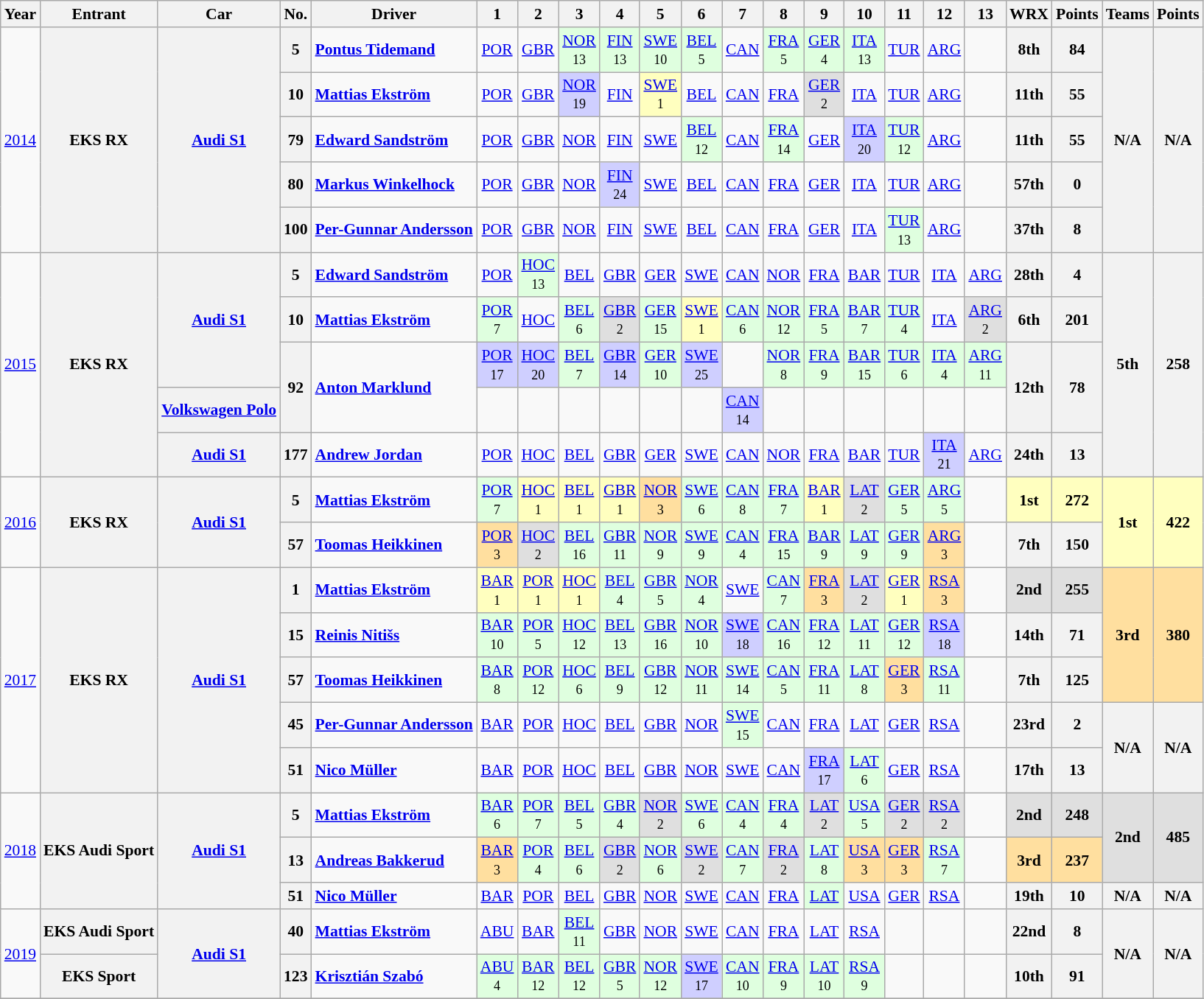<table class="wikitable" border="1" style="text-align:center; font-size:90%;">
<tr valign="top">
<th>Year</th>
<th>Entrant</th>
<th>Car</th>
<th>No.</th>
<th>Driver</th>
<th>1</th>
<th>2</th>
<th>3</th>
<th>4</th>
<th>5</th>
<th>6</th>
<th>7</th>
<th>8</th>
<th>9</th>
<th>10</th>
<th>11</th>
<th>12</th>
<th>13</th>
<th>WRX</th>
<th>Points</th>
<th>Teams</th>
<th>Points</th>
</tr>
<tr>
<td rowspan="5"><a href='#'>2014</a></td>
<th rowspan="5" align="left">EKS RX</th>
<th rowspan="5" align="left"><a href='#'>Audi S1</a></th>
<th>5</th>
<td align="left"> <strong><a href='#'>Pontus Tidemand</a></strong></td>
<td><a href='#'>POR</a><br><small></small></td>
<td><a href='#'>GBR</a><br><small></small></td>
<td style="background:#DFFFDF;"><a href='#'>NOR</a><br><small>13</small></td>
<td style="background:#DFFFDF;"><a href='#'>FIN</a><br><small>13</small></td>
<td style="background:#DFFFDF;"><a href='#'>SWE</a><br><small>10</small></td>
<td style="background:#DFFFDF;"><a href='#'>BEL</a><br><small>5</small></td>
<td><a href='#'>CAN</a><br><small></small></td>
<td style="background:#DFFFDF;"><a href='#'>FRA</a><br><small>5</small></td>
<td style="background:#DFFFDF;"><a href='#'>GER</a><br><small>4</small></td>
<td style="background:#DFFFDF;"><a href='#'>ITA</a><br><small>13</small></td>
<td><a href='#'>TUR</a><br><small></small></td>
<td><a href='#'>ARG</a><br><small></small></td>
<td></td>
<th>8th</th>
<th>84</th>
<th rowspan="5">N/A</th>
<th rowspan="5">N/A</th>
</tr>
<tr>
<th>10</th>
<td align="left"> <strong><a href='#'>Mattias Ekström</a></strong></td>
<td><a href='#'>POR</a></td>
<td><a href='#'>GBR</a></td>
<td style="background:#CFCFFF;"><a href='#'>NOR</a><br><small>19</small></td>
<td><a href='#'>FIN</a></td>
<td style="background:#FFFFBF;"><a href='#'>SWE</a><br><small>1</small></td>
<td><a href='#'>BEL</a></td>
<td><a href='#'>CAN</a></td>
<td><a href='#'>FRA</a></td>
<td style="background:#DFDFDF;"><a href='#'>GER</a><br><small>2</small></td>
<td><a href='#'>ITA</a></td>
<td><a href='#'>TUR</a></td>
<td><a href='#'>ARG</a></td>
<td></td>
<th>11th</th>
<th>55</th>
</tr>
<tr>
<th>79</th>
<td align="left"> <strong><a href='#'>Edward Sandström</a></strong></td>
<td><a href='#'>POR</a></td>
<td><a href='#'>GBR</a></td>
<td><a href='#'>NOR</a></td>
<td><a href='#'>FIN</a></td>
<td><a href='#'>SWE</a></td>
<td style="background:#DFFFDF;"><a href='#'>BEL</a><br><small>12</small></td>
<td><a href='#'>CAN</a></td>
<td style="background:#DFFFDF;"><a href='#'>FRA</a><br><small>14</small></td>
<td><a href='#'>GER</a></td>
<td style="background:#CFCFFF;"><a href='#'>ITA</a><br><small>20</small></td>
<td style="background:#DFFFDF;"><a href='#'>TUR</a><br><small>12</small></td>
<td><a href='#'>ARG</a></td>
<td></td>
<th>11th</th>
<th>55</th>
</tr>
<tr>
<th>80</th>
<td align="left"> <strong><a href='#'>Markus Winkelhock</a></strong></td>
<td><a href='#'>POR</a></td>
<td><a href='#'>GBR</a></td>
<td><a href='#'>NOR</a></td>
<td style="background:#CFCFFF;"><a href='#'>FIN</a><br><small>24</small></td>
<td><a href='#'>SWE</a></td>
<td><a href='#'>BEL</a></td>
<td><a href='#'>CAN</a></td>
<td><a href='#'>FRA</a></td>
<td><a href='#'>GER</a></td>
<td><a href='#'>ITA</a></td>
<td><a href='#'>TUR</a></td>
<td><a href='#'>ARG</a></td>
<td></td>
<th>57th</th>
<th>0</th>
</tr>
<tr>
<th>100</th>
<td align="left"> <strong><a href='#'>Per-Gunnar Andersson</a></strong></td>
<td><a href='#'>POR</a></td>
<td><a href='#'>GBR</a></td>
<td><a href='#'>NOR</a></td>
<td><a href='#'>FIN</a></td>
<td><a href='#'>SWE</a></td>
<td><a href='#'>BEL</a></td>
<td><a href='#'>CAN</a></td>
<td><a href='#'>FRA</a></td>
<td><a href='#'>GER</a></td>
<td><a href='#'>ITA</a></td>
<td style="background:#DFFFDF;"><a href='#'>TUR</a><br><small>13</small></td>
<td><a href='#'>ARG</a></td>
<td></td>
<th>37th</th>
<th>8</th>
</tr>
<tr>
<td rowspan="5"><a href='#'>2015</a></td>
<th rowspan="5" align="left">EKS RX</th>
<th rowspan="3" align="left"><a href='#'>Audi S1</a></th>
<th>5</th>
<td align="left"> <strong><a href='#'>Edward Sandström</a></strong></td>
<td><a href='#'>POR</a><br><small></small></td>
<td style="background:#DFFFDF;"><a href='#'>HOC</a><br><small>13</small></td>
<td><a href='#'>BEL</a><br><small></small></td>
<td><a href='#'>GBR</a><br><small></small></td>
<td><a href='#'>GER</a><br><small></small></td>
<td><a href='#'>SWE</a><br><small></small></td>
<td><a href='#'>CAN</a><br><small></small></td>
<td><a href='#'>NOR</a><br><small></small></td>
<td><a href='#'>FRA</a><br><small></small></td>
<td><a href='#'>BAR</a><br><small></small></td>
<td><a href='#'>TUR</a><br><small></small></td>
<td><a href='#'>ITA</a><br><small></small></td>
<td><a href='#'>ARG</a><br><small></small></td>
<th>28th</th>
<th>4</th>
<th rowspan="5">5th</th>
<th rowspan="5">258</th>
</tr>
<tr>
<th>10</th>
<td align="left"> <strong><a href='#'>Mattias Ekström</a></strong></td>
<td style="background:#DFFFDF;"><a href='#'>POR</a><br><small>7</small></td>
<td><a href='#'>HOC</a><br><small></small></td>
<td style="background:#DFFFDF;"><a href='#'>BEL</a><br><small>6</small></td>
<td style="background:#DFDFDF;"><a href='#'>GBR</a><br><small>2</small></td>
<td style="background:#DFFFDF;"><a href='#'>GER</a><br><small>15</small></td>
<td style="background:#FFFFBF;"><a href='#'>SWE</a><br><small>1</small></td>
<td style="background:#DFFFDF;"><a href='#'>CAN</a><br><small>6</small></td>
<td style="background:#DFFFDF;"><a href='#'>NOR</a><br><small>12</small></td>
<td style="background:#DFFFDF;"><a href='#'>FRA</a><br><small>5</small></td>
<td style="background:#DFFFDF;"><a href='#'>BAR</a><br><small>7</small></td>
<td style="background:#DFFFDF;"><a href='#'>TUR</a><br><small>4</small></td>
<td><a href='#'>ITA</a><br><small></small></td>
<td style="background:#DFDFDF;"><a href='#'>ARG</a><br><small>2</small></td>
<th>6th</th>
<th>201</th>
</tr>
<tr>
<th rowspan="2">92</th>
<td rowspan="2" align="left"> <strong><a href='#'>Anton Marklund</a></strong></td>
<td style="background:#CFCFFF;"><a href='#'>POR</a><br><small>17</small></td>
<td style="background:#CFCFFF;"><a href='#'>HOC</a><br><small>20</small></td>
<td style="background:#DFFFDF;"><a href='#'>BEL</a><br><small>7</small></td>
<td style="background:#CFCFFF;"><a href='#'>GBR</a><br><small>14</small></td>
<td style="background:#DFFFDF;"><a href='#'>GER</a><br><small>10</small></td>
<td style="background:#CFCFFF;"><a href='#'>SWE</a><br><small>25</small></td>
<td></td>
<td style="background:#DFFFDF;"><a href='#'>NOR</a><br><small>8</small></td>
<td style="background:#DFFFDF;"><a href='#'>FRA</a><br><small>9</small></td>
<td style="background:#DFFFDF;"><a href='#'>BAR</a><br><small>15</small></td>
<td style="background:#DFFFDF;"><a href='#'>TUR</a><br><small>6</small></td>
<td style="background:#DFFFDF;"><a href='#'>ITA</a><br><small>4</small></td>
<td style="background:#DFFFDF;"><a href='#'>ARG</a><br><small>11</small></td>
<th rowspan="2">12th</th>
<th rowspan="2">78</th>
</tr>
<tr>
<th><a href='#'>Volkswagen Polo</a></th>
<td></td>
<td></td>
<td></td>
<td></td>
<td></td>
<td></td>
<td style="background:#CFCFFF;"><a href='#'>CAN</a><br><small>14</small></td>
<td></td>
<td></td>
<td></td>
<td></td>
<td></td>
<td></td>
</tr>
<tr>
<th><a href='#'>Audi S1</a></th>
<th>177</th>
<td align="left"> <strong><a href='#'>Andrew Jordan</a></strong></td>
<td><a href='#'>POR</a><br><small></small></td>
<td><a href='#'>HOC</a><br><small></small></td>
<td><a href='#'>BEL</a><br><small></small></td>
<td><a href='#'>GBR</a><br><small></small></td>
<td><a href='#'>GER</a><br><small></small></td>
<td><a href='#'>SWE</a><br><small></small></td>
<td><a href='#'>CAN</a><br><small></small></td>
<td><a href='#'>NOR</a><br><small></small></td>
<td><a href='#'>FRA</a><br><small></small></td>
<td><a href='#'>BAR</a><br><small></small></td>
<td><a href='#'>TUR</a><br><small></small></td>
<td style="background:#CFCFFF;"><a href='#'>ITA</a><br><small>21</small></td>
<td><a href='#'>ARG</a><br><small></small></td>
<th>24th</th>
<th>13</th>
</tr>
<tr>
<td rowspan="2"><a href='#'>2016</a></td>
<th rowspan="2" align="left">EKS RX</th>
<th rowspan="2" align="left"><a href='#'>Audi S1</a></th>
<th>5</th>
<td align="left"> <strong><a href='#'>Mattias Ekström</a></strong></td>
<td style="background:#DFFFDF;"><a href='#'>POR</a><br><small>7</small></td>
<td style="background:#FFFFBF;"><a href='#'>HOC</a><br><small>1</small></td>
<td style="background:#FFFFBF;"><a href='#'>BEL</a><br><small>1</small></td>
<td style="background:#FFFFBF;"><a href='#'>GBR</a><br><small>1</small></td>
<td style="background:#FFDF9F;"><a href='#'>NOR</a><br><small>3</small></td>
<td style="background:#DFFFDF;"><a href='#'>SWE</a><br><small>6</small></td>
<td style="background:#DFFFDF;"><a href='#'>CAN</a><br><small>8</small></td>
<td style="background:#DFFFDF;"><a href='#'>FRA</a><br><small>7</small></td>
<td style="background:#FFFFBF;"><a href='#'>BAR</a><br><small>1</small></td>
<td style="background:#DFDFDF;"><a href='#'>LAT</a><br><small>2</small></td>
<td style="background:#DFFFDF;"><a href='#'>GER</a><br><small>5</small></td>
<td style="background:#DFFFDF;"><a href='#'>ARG</a><br><small>5</small></td>
<td></td>
<th style="background:#FFFFBF;">1st</th>
<th style="background:#FFFFBF;">272</th>
<th rowspan="2" style="background:#FFFFBF;">1st</th>
<th rowspan="2" style="background:#FFFFBF;">422</th>
</tr>
<tr>
<th>57</th>
<td align="left"> <strong><a href='#'>Toomas Heikkinen</a></strong></td>
<td style="background:#FFDF9F;"><a href='#'>POR</a><br><small>3</small></td>
<td style="background:#DFDFDF;"><a href='#'>HOC</a><br><small>2</small></td>
<td style="background:#DFFFDF;"><a href='#'>BEL</a><br><small>16</small></td>
<td style="background:#DFFFDF;"><a href='#'>GBR</a><br><small>11</small></td>
<td style="background:#DFFFDF;"><a href='#'>NOR</a><br><small>9</small></td>
<td style="background:#DFFFDF;"><a href='#'>SWE</a><br><small>9</small></td>
<td style="background:#DFFFDF;"><a href='#'>CAN</a><br><small>4</small></td>
<td style="background:#DFFFDF;"><a href='#'>FRA</a><br><small>15</small></td>
<td style="background:#DFFFDF;"><a href='#'>BAR</a><br><small>9</small></td>
<td style="background:#DFFFDF;"><a href='#'>LAT</a><br><small>9</small></td>
<td style="background:#DFFFDF;"><a href='#'>GER</a><br><small>9</small></td>
<td style="background:#FFDF9F;"><a href='#'>ARG</a><br><small>3</small></td>
<td></td>
<th>7th</th>
<th>150</th>
</tr>
<tr>
<td rowspan="5"><a href='#'>2017</a></td>
<th rowspan="5" align="left">EKS RX</th>
<th rowspan="5" align="left"><a href='#'>Audi S1</a></th>
<th>1</th>
<td align="left"> <strong><a href='#'>Mattias Ekström</a></strong></td>
<td style="background:#FFFFBF;"><a href='#'>BAR</a><br><small>1</small></td>
<td style="background:#FFFFBF;"><a href='#'>POR</a><br><small>1</small></td>
<td style="background:#FFFFBF;"><a href='#'>HOC</a><br><small>1</small></td>
<td style="background:#DFFFDF;"><a href='#'>BEL</a><br><small>4</small></td>
<td style="background:#DFFFDF;"><a href='#'>GBR</a><br><small>5</small></td>
<td style="background:#DFFFDF;"><a href='#'>NOR</a><br><small>4</small></td>
<td><a href='#'>SWE</a><br><small></small></td>
<td style="background:#DFFFDF;"><a href='#'>CAN</a><br><small>7</small></td>
<td style="background:#FFDF9F;"><a href='#'>FRA</a><br><small>3</small></td>
<td style="background:#DFDFDF;"><a href='#'>LAT</a><br><small>2</small></td>
<td style="background:#FFFFBF;"><a href='#'>GER</a><br><small>1</small></td>
<td style="background:#FFDF9F;"><a href='#'>RSA</a><br><small>3</small></td>
<td></td>
<th style="background:#DFDFDF;">2nd</th>
<th style="background:#DFDFDF;">255</th>
<th rowspan="3" style="background:#FFDF9F;">3rd</th>
<th rowspan="3" style="background:#FFDF9F;">380</th>
</tr>
<tr>
<th>15</th>
<td align="left"> <strong><a href='#'>Reinis Nitišs</a></strong></td>
<td style="background:#DFFFDF;"><a href='#'>BAR</a><br><small>10</small></td>
<td style="background:#DFFFDF;"><a href='#'>POR</a><br><small>5</small></td>
<td style="background:#DFFFDF;"><a href='#'>HOC</a><br><small>12</small></td>
<td style="background:#DFFFDF;"><a href='#'>BEL</a><br><small>13</small></td>
<td style="background:#DFFFDF;"><a href='#'>GBR</a><br><small>16</small></td>
<td style="background:#DFFFDF;"><a href='#'>NOR</a><br><small>10</small></td>
<td style="background:#CFCFFF;"><a href='#'>SWE</a><br><small>18</small></td>
<td style="background:#DFFFDF;"><a href='#'>CAN</a><br><small>16</small></td>
<td style="background:#DFFFDF;"><a href='#'>FRA</a><br><small>12</small></td>
<td style="background:#DFFFDF;"><a href='#'>LAT</a><br><small>11</small></td>
<td style="background:#DFFFDF;"><a href='#'>GER</a><br><small>12</small></td>
<td style="background:#CFCFFF;"><a href='#'>RSA</a><br><small>18</small></td>
<td></td>
<th>14th</th>
<th>71</th>
</tr>
<tr>
<th>57</th>
<td align="left"> <strong><a href='#'>Toomas Heikkinen</a></strong></td>
<td style="background:#DFFFDF;"><a href='#'>BAR</a><br><small>8</small></td>
<td style="background:#DFFFDF;"><a href='#'>POR</a><br><small>12</small></td>
<td style="background:#DFFFDF;"><a href='#'>HOC</a><br><small>6</small></td>
<td style="background:#DFFFDF;"><a href='#'>BEL</a><br><small>9</small></td>
<td style="background:#DFFFDF;"><a href='#'>GBR</a><br><small>12</small></td>
<td style="background:#DFFFDF;"><a href='#'>NOR</a><br><small>11</small></td>
<td style="background:#DFFFDF;"><a href='#'>SWE</a><br><small>14</small></td>
<td style="background:#DFFFDF;"><a href='#'>CAN</a><br><small>5</small></td>
<td style="background:#DFFFDF;"><a href='#'>FRA</a><br><small>11</small></td>
<td style="background:#DFFFDF;"><a href='#'>LAT</a><br><small>8</small></td>
<td style="background:#FFDF9F;"><a href='#'>GER</a><br><small>3</small></td>
<td style="background:#DFFFDF;"><a href='#'>RSA</a><br><small>11</small></td>
<td></td>
<th>7th</th>
<th>125</th>
</tr>
<tr>
<th>45</th>
<td align="left"> <strong><a href='#'>Per-Gunnar Andersson</a></strong></td>
<td><a href='#'>BAR</a></td>
<td><a href='#'>POR</a></td>
<td><a href='#'>HOC</a></td>
<td><a href='#'>BEL</a></td>
<td><a href='#'>GBR</a></td>
<td><a href='#'>NOR</a></td>
<td style="background:#DFFFDF;"><a href='#'>SWE</a><br><small>15</small></td>
<td><a href='#'>CAN</a><br><small></small></td>
<td><a href='#'>FRA</a><br><small></small></td>
<td><a href='#'>LAT</a><br><small></small></td>
<td><a href='#'>GER</a><br><small></small></td>
<td><a href='#'>RSA</a><br><small></small></td>
<td></td>
<th>23rd</th>
<th>2</th>
<th rowspan="2">N/A</th>
<th rowspan="2">N/A</th>
</tr>
<tr>
<th>51</th>
<td align="left"> <strong><a href='#'>Nico Müller</a></strong></td>
<td><a href='#'>BAR</a></td>
<td><a href='#'>POR</a></td>
<td><a href='#'>HOC</a></td>
<td><a href='#'>BEL</a></td>
<td><a href='#'>GBR</a></td>
<td><a href='#'>NOR</a></td>
<td><a href='#'>SWE</a><br><small></small></td>
<td><a href='#'>CAN</a><br><small></small></td>
<td style="background:#CFCFFF;"><a href='#'>FRA</a><br><small>17</small></td>
<td style="background:#DFFFDF;"><a href='#'>LAT</a><br><small>6</small></td>
<td><a href='#'>GER</a><br><small></small></td>
<td><a href='#'>RSA</a><br><small></small></td>
<td></td>
<th>17th</th>
<th>13</th>
</tr>
<tr>
<td rowspan="3"><a href='#'>2018</a></td>
<th rowspan="3" align="left">EKS Audi Sport</th>
<th rowspan="3" align="left"><a href='#'>Audi S1</a></th>
<th>5</th>
<td align="left"> <strong><a href='#'>Mattias Ekström</a></strong></td>
<td style="background:#DFFFDF;"><a href='#'>BAR</a><br><small>6</small></td>
<td style="background:#DFFFDF;"><a href='#'>POR</a><br><small>7</small></td>
<td style="background:#DFFFDF;"><a href='#'>BEL</a><br><small>5</small></td>
<td style="background:#DFFFDF;"><a href='#'>GBR</a><br><small>4</small></td>
<td style="background:#DFDFDF;"><a href='#'>NOR</a><br><small>2</small></td>
<td style="background:#DFFFDF;"><a href='#'>SWE</a><br><small>6</small></td>
<td style="background:#DFFFDF;"><a href='#'>CAN</a><br><small>4</small></td>
<td style="background:#DFFFDF;"><a href='#'>FRA</a><br><small>4</small></td>
<td style="background:#DFDFDF;"><a href='#'>LAT</a><br><small>2</small></td>
<td style="background:#DFFFDF;"><a href='#'>USA</a><br><small>5</small></td>
<td style="background:#DFDFDF;"><a href='#'>GER</a><br><small>2</small></td>
<td style="background:#DFDFDF;"><a href='#'>RSA</a><br><small>2</small></td>
<td></td>
<th style="background:#DFDFDF;">2nd</th>
<th style="background:#DFDFDF;">248</th>
<th rowspan="2" style="background:#DFDFDF;">2nd</th>
<th rowspan="2" style="background:#DFDFDF;">485</th>
</tr>
<tr>
<th>13</th>
<td align="left"> <strong><a href='#'>Andreas Bakkerud</a></strong></td>
<td style="background:#FFDF9F;"><a href='#'>BAR</a><br><small>3</small></td>
<td style="background:#DFFFDF;"><a href='#'>POR</a><br><small>4</small></td>
<td style="background:#DFFFDF;"><a href='#'>BEL</a><br><small>6</small></td>
<td style="background:#DFDFDF;"><a href='#'>GBR</a><br><small>2</small></td>
<td style="background:#DFFFDF;"><a href='#'>NOR</a><br><small>6</small></td>
<td style="background:#DFDFDF;"><a href='#'>SWE</a><br><small>2</small></td>
<td style="background:#DFFFDF;"><a href='#'>CAN</a><br><small>7</small></td>
<td style="background:#DFDFDF;"><a href='#'>FRA</a><br><small>2</small></td>
<td style="background:#DFFFDF;"><a href='#'>LAT</a><br><small>8</small></td>
<td style="background:#FFDF9F;"><a href='#'>USA</a><br><small>3</small></td>
<td style="background:#FFDF9F;"><a href='#'>GER</a><br><small>3</small></td>
<td style="background:#DFFFDF;"><a href='#'>RSA</a><br><small>7</small></td>
<td></td>
<th style="background:#FFDF9F;">3rd</th>
<th style="background:#FFDF9F;">237</th>
</tr>
<tr>
<th>51</th>
<td align="left"> <strong><a href='#'>Nico Müller</a></strong></td>
<td><a href='#'>BAR</a></td>
<td><a href='#'>POR</a></td>
<td><a href='#'>BEL</a></td>
<td><a href='#'>GBR</a></td>
<td><a href='#'>NOR</a></td>
<td><a href='#'>SWE</a></td>
<td><a href='#'>CAN</a></td>
<td><a href='#'>FRA</a></td>
<td style="background:#DFFFDF;"><a href='#'>LAT</a><br></td>
<td><a href='#'>USA</a></td>
<td><a href='#'>GER</a></td>
<td><a href='#'>RSA</a></td>
<td></td>
<th>19th</th>
<th>10</th>
<th>N/A</th>
<th>N/A</th>
</tr>
<tr>
<td rowspan="2"><a href='#'>2019</a></td>
<th align="left">EKS Audi Sport</th>
<th rowspan="2" align="left"><a href='#'>Audi S1</a></th>
<th>40</th>
<td align="left"> <strong><a href='#'>Mattias Ekström</a></strong></td>
<td style="background:#;"><a href='#'>ABU</a><br><small> </small></td>
<td style="background:#;"><a href='#'>BAR</a><br><small> </small></td>
<td style="background:#DFFFDF;"><a href='#'>BEL</a><br><small>11</small></td>
<td style="background:#;"><a href='#'>GBR</a><br><small> </small></td>
<td style="background:#;"><a href='#'>NOR</a><br><small> </small></td>
<td style="background:#;"><a href='#'>SWE</a><br><small> </small></td>
<td style="background:#;"><a href='#'>CAN</a><br><small> </small></td>
<td style="background:#;"><a href='#'>FRA</a><br><small> </small></td>
<td style="background:#;"><a href='#'>LAT</a><br><small> </small></td>
<td style="background:#;"><a href='#'>RSA</a><br><small> </small></td>
<td></td>
<td></td>
<td></td>
<th>22nd</th>
<th>8</th>
<th rowspan="2">N/A</th>
<th rowspan="2">N/A</th>
</tr>
<tr>
<th align="left">EKS Sport</th>
<th>123</th>
<td align="left"> <strong><a href='#'>Krisztián Szabó</a></strong></td>
<td style="background:#DFFFDF;"><a href='#'>ABU</a><br><small>4</small></td>
<td style="background:#DFFFDF;"><a href='#'>BAR</a><br><small>12</small></td>
<td style="background:#DFFFDF;"><a href='#'>BEL</a><br><small>12</small></td>
<td style="background:#DFFFDF;"><a href='#'>GBR</a><br><small>5</small></td>
<td style="background:#DFFFDF;"><a href='#'>NOR</a><br><small>12</small></td>
<td style="background:#CFCFFF;"><a href='#'>SWE</a><br><small>17</small></td>
<td style="background:#DFFFDF;"><a href='#'>CAN</a><br><small>10</small></td>
<td style="background:#DFFFDF;"><a href='#'>FRA</a><br><small>9</small></td>
<td style="background:#DFFFDF;"><a href='#'>LAT</a><br><small>10</small></td>
<td style="background:#DFFFDF;"><a href='#'>RSA</a><br><small>9</small></td>
<td></td>
<td></td>
<td></td>
<th>10th</th>
<th>91</th>
</tr>
<tr>
</tr>
</table>
